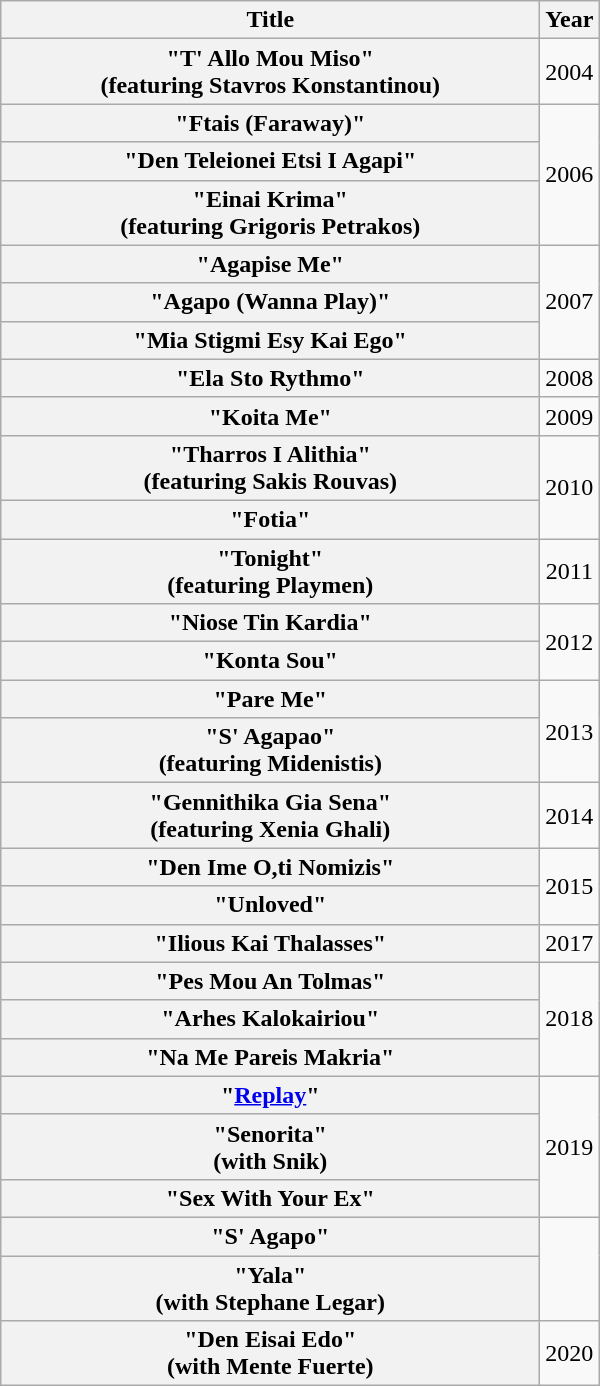<table class="wikitable plainrowheaders" style="text-align:center;">
<tr>
<th scope="col" style="width:22em;">Title</th>
<th scope="col" style="width:1em;">Year</th>
</tr>
<tr>
<th scope="row">"T' Allo Mou Miso"<br><span>(featuring Stavros Konstantinou)</span></th>
<td>2004</td>
</tr>
<tr>
<th scope="row">"Ftais (Faraway)"</th>
<td rowspan="3">2006</td>
</tr>
<tr>
<th scope="row">"Den Teleionei Etsi I Agapi"</th>
</tr>
<tr>
<th scope="row">"Einai Krima"<br><span>(featuring Grigoris Petrakos)</span></th>
</tr>
<tr>
<th scope="row">"Agapise Me"</th>
<td rowspan="3">2007</td>
</tr>
<tr>
<th scope="row">"Agapo (Wanna Play)"</th>
</tr>
<tr>
<th scope="row">"Mia Stigmi Esy Kai Ego"</th>
</tr>
<tr>
<th scope="row">"Ela Sto Rythmo"</th>
<td>2008</td>
</tr>
<tr>
<th scope="row">"Koita Me"</th>
<td>2009</td>
</tr>
<tr>
<th scope="row">"Tharros I Alithia"<br><span>(featuring Sakis Rouvas)</span></th>
<td rowspan="2">2010</td>
</tr>
<tr>
<th scope="row">"Fotia"</th>
</tr>
<tr>
<th scope="row">"Tonight"<br><span>(featuring Playmen)</span></th>
<td>2011</td>
</tr>
<tr>
<th scope="row">"Niose Tin Kardia"</th>
<td rowspan="2">2012</td>
</tr>
<tr>
<th scope="row">"Konta Sou"</th>
</tr>
<tr>
<th scope="row">"Pare Me"</th>
<td rowspan="2">2013</td>
</tr>
<tr>
<th scope="row">"S' Agapao"<br><span>(featuring Midenistis)</span></th>
</tr>
<tr>
<th scope="row">"Gennithika Gia Sena"<br><span>(featuring Xenia Ghali)</span></th>
<td>2014</td>
</tr>
<tr>
<th scope="row">"Den Ime O,ti Nomizis"</th>
<td rowspan="2">2015</td>
</tr>
<tr>
<th scope="row">"Unloved"</th>
</tr>
<tr>
<th scope="row">"Ilious Kai Thalasses"</th>
<td>2017</td>
</tr>
<tr>
<th scope="row">"Pes Mou An Tolmas"</th>
<td rowspan="3">2018</td>
</tr>
<tr>
<th scope="row">"Arhes Kalokairiou"</th>
</tr>
<tr>
<th scope="row">"Na Me Pareis Makria"</th>
</tr>
<tr>
<th scope="row">"<a href='#'>Replay</a>"</th>
<td rowspan="3">2019</td>
</tr>
<tr>
<th scope="row">"Senorita" <br><span>(with Snik)</span></th>
</tr>
<tr>
<th scope="row">"Sex With Your Ex"</th>
</tr>
<tr>
<th scope="row">"S' Agapo"</th>
</tr>
<tr>
<th scope="row">"Yala"<br><span>(with Stephane Legar)</span></th>
</tr>
<tr>
<th scope="row">"Den Eisai Edo"<br><span>(with Mente Fuerte)</span></th>
<td>2020</td>
</tr>
</table>
